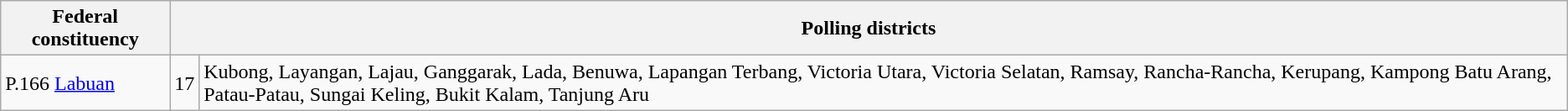<table class="wikitable sortable">
<tr>
<th>Federal constituency</th>
<th colspan=2>Polling districts</th>
</tr>
<tr>
<td>P.166 <a href='#'>Labuan</a></td>
<td>17</td>
<td>Kubong, Layangan, Lajau, Ganggarak, Lada, Benuwa, Lapangan Terbang, Victoria Utara, Victoria Selatan, Ramsay, Rancha-Rancha, Kerupang, Kampong Batu Arang, Patau-Patau, Sungai Keling, Bukit Kalam, Tanjung Aru</td>
</tr>
</table>
